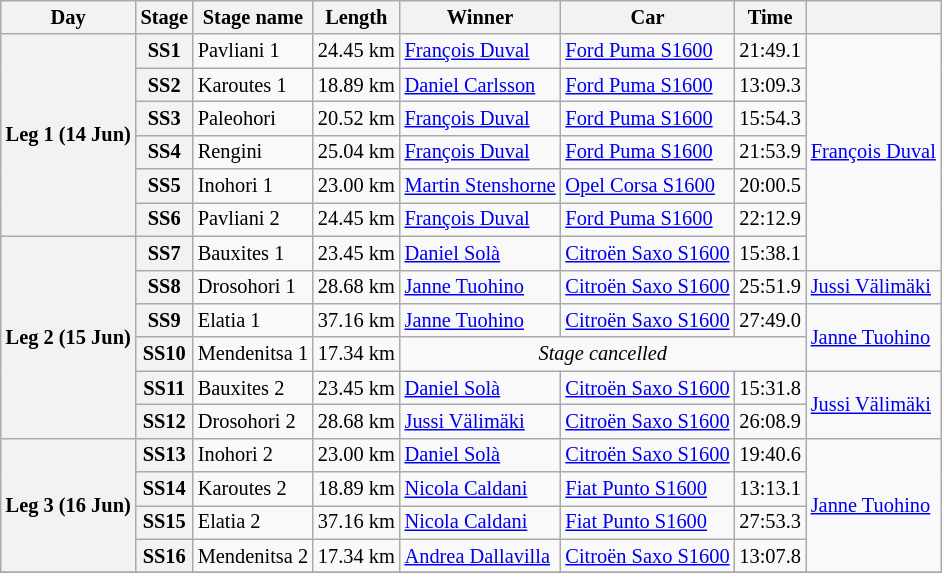<table class="wikitable" style="font-size: 85%;">
<tr>
<th>Day</th>
<th>Stage</th>
<th>Stage name</th>
<th>Length</th>
<th>Winner</th>
<th>Car</th>
<th>Time</th>
<th></th>
</tr>
<tr>
<th rowspan="6">Leg 1 (14 Jun)</th>
<th>SS1</th>
<td>Pavliani 1</td>
<td align="center">24.45 km</td>
<td> <a href='#'>François Duval</a></td>
<td><a href='#'>Ford Puma S1600</a></td>
<td>21:49.1</td>
<td rowspan="7"> <a href='#'>François Duval</a></td>
</tr>
<tr>
<th>SS2</th>
<td>Karoutes 1</td>
<td align="center">18.89 km</td>
<td> <a href='#'>Daniel Carlsson</a></td>
<td><a href='#'>Ford Puma S1600</a></td>
<td>13:09.3</td>
</tr>
<tr>
<th>SS3</th>
<td>Paleohori</td>
<td align="center">20.52 km</td>
<td> <a href='#'>François Duval</a></td>
<td><a href='#'>Ford Puma S1600</a></td>
<td>15:54.3</td>
</tr>
<tr>
<th>SS4</th>
<td>Rengini</td>
<td align="center">25.04 km</td>
<td> <a href='#'>François Duval</a></td>
<td><a href='#'>Ford Puma S1600</a></td>
<td>21:53.9</td>
</tr>
<tr>
<th>SS5</th>
<td>Inohori 1</td>
<td align="center">23.00 km</td>
<td> <a href='#'>Martin Stenshorne</a></td>
<td><a href='#'>Opel Corsa S1600</a></td>
<td>20:00.5</td>
</tr>
<tr>
<th>SS6</th>
<td>Pavliani 2</td>
<td align="center">24.45 km</td>
<td> <a href='#'>François Duval</a></td>
<td><a href='#'>Ford Puma S1600</a></td>
<td>22:12.9</td>
</tr>
<tr>
<th rowspan="6">Leg 2 (15 Jun)</th>
<th>SS7</th>
<td>Bauxites 1</td>
<td align="center">23.45 km</td>
<td> <a href='#'>Daniel Solà</a></td>
<td><a href='#'>Citroën Saxo S1600</a></td>
<td>15:38.1</td>
</tr>
<tr>
<th>SS8</th>
<td>Drosohori 1</td>
<td align="center">28.68 km</td>
<td> <a href='#'>Janne Tuohino</a></td>
<td><a href='#'>Citroën Saxo S1600</a></td>
<td>25:51.9</td>
<td rowspan="1"> <a href='#'>Jussi Välimäki</a></td>
</tr>
<tr>
<th>SS9</th>
<td>Elatia 1</td>
<td align="center">37.16 km</td>
<td> <a href='#'>Janne Tuohino</a></td>
<td><a href='#'>Citroën Saxo S1600</a></td>
<td>27:49.0</td>
<td rowspan="2"> <a href='#'>Janne Tuohino</a></td>
</tr>
<tr>
<th>SS10</th>
<td>Mendenitsa 1</td>
<td align="center">17.34 km</td>
<td colspan="3" align="center"><em>Stage cancelled</em></td>
</tr>
<tr>
<th>SS11</th>
<td>Bauxites 2</td>
<td align="center">23.45 km</td>
<td> <a href='#'>Daniel Solà</a></td>
<td><a href='#'>Citroën Saxo S1600</a></td>
<td>15:31.8</td>
<td rowspan="2"> <a href='#'>Jussi Välimäki</a></td>
</tr>
<tr>
<th>SS12</th>
<td>Drosohori 2</td>
<td align="center">28.68 km</td>
<td> <a href='#'>Jussi Välimäki</a></td>
<td><a href='#'>Citroën Saxo S1600</a></td>
<td>26:08.9</td>
</tr>
<tr>
<th rowspan="4">Leg 3 (16 Jun)</th>
<th>SS13</th>
<td>Inohori 2</td>
<td align="center">23.00 km</td>
<td> <a href='#'>Daniel Solà</a></td>
<td><a href='#'>Citroën Saxo S1600</a></td>
<td>19:40.6</td>
<td rowspan="4"> <a href='#'>Janne Tuohino</a></td>
</tr>
<tr>
<th>SS14</th>
<td>Karoutes 2</td>
<td align="center">18.89 km</td>
<td> <a href='#'>Nicola Caldani</a></td>
<td><a href='#'>Fiat Punto S1600</a></td>
<td>13:13.1</td>
</tr>
<tr>
<th>SS15</th>
<td>Elatia 2</td>
<td align="center">37.16 km</td>
<td> <a href='#'>Nicola Caldani</a></td>
<td><a href='#'>Fiat Punto S1600</a></td>
<td>27:53.3</td>
</tr>
<tr>
<th>SS16</th>
<td>Mendenitsa 2</td>
<td align="center">17.34 km</td>
<td> <a href='#'>Andrea Dallavilla</a></td>
<td><a href='#'>Citroën Saxo S1600</a></td>
<td>13:07.8</td>
</tr>
<tr>
</tr>
</table>
